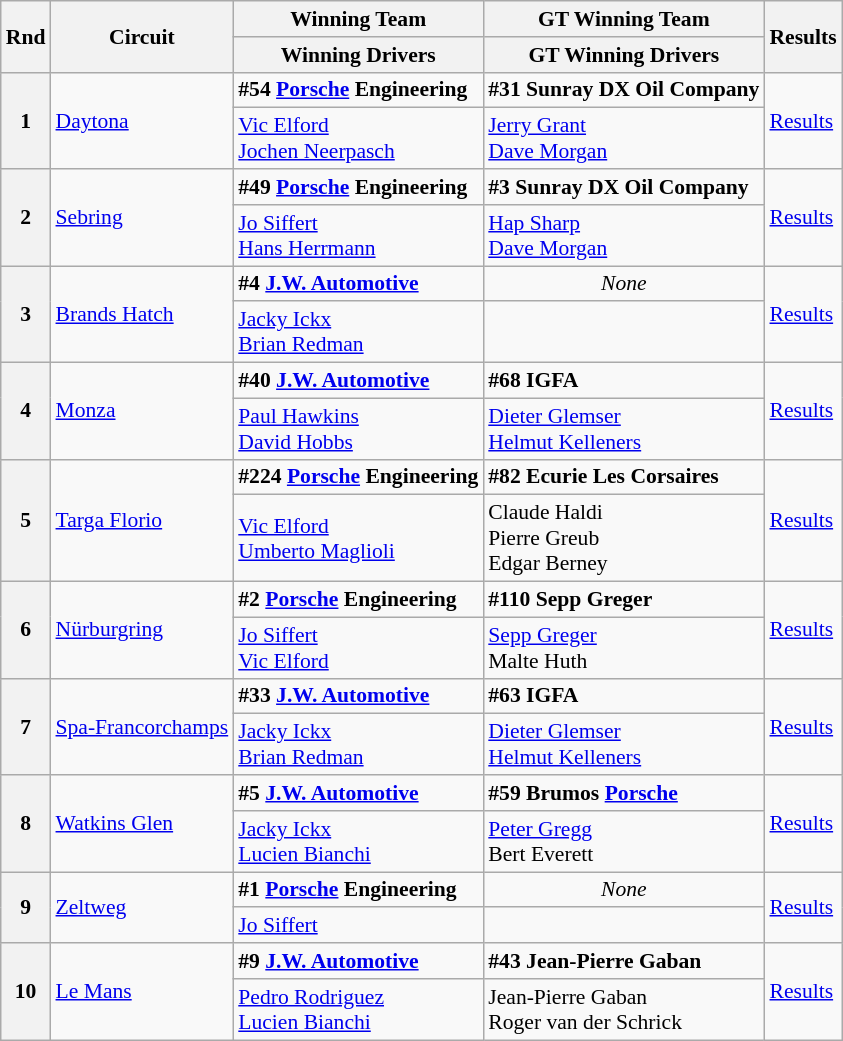<table class="wikitable" style="font-size: 90%;">
<tr>
<th rowspan=2>Rnd</th>
<th rowspan=2>Circuit</th>
<th>Winning Team</th>
<th>GT Winning Team</th>
<th rowspan=2>Results</th>
</tr>
<tr>
<th>Winning Drivers</th>
<th>GT Winning Drivers</th>
</tr>
<tr>
<th rowspan=2>1</th>
<td rowspan=2><a href='#'>Daytona</a></td>
<td> <strong>#54 <a href='#'>Porsche</a> Engineering</strong></td>
<td> <strong>#31 Sunray DX Oil Company</strong></td>
<td rowspan=2><a href='#'>Results</a></td>
</tr>
<tr>
<td> <a href='#'>Vic Elford</a><br> <a href='#'>Jochen Neerpasch</a></td>
<td> <a href='#'>Jerry Grant</a><br> <a href='#'>Dave Morgan</a></td>
</tr>
<tr>
<th rowspan=2>2</th>
<td rowspan=2><a href='#'>Sebring</a></td>
<td> <strong>#49 <a href='#'>Porsche</a> Engineering</strong></td>
<td> <strong>#3 Sunray DX Oil Company</strong></td>
<td rowspan=2><a href='#'>Results</a></td>
</tr>
<tr>
<td> <a href='#'>Jo Siffert</a><br> <a href='#'>Hans Herrmann</a></td>
<td> <a href='#'>Hap Sharp</a><br> <a href='#'>Dave Morgan</a></td>
</tr>
<tr>
<th rowspan=2>3</th>
<td rowspan=2><a href='#'>Brands Hatch</a></td>
<td> <strong>#4 <a href='#'>J.W. Automotive</a></strong></td>
<td align=center><em>None</em></td>
<td rowspan=2><a href='#'>Results</a></td>
</tr>
<tr>
<td> <a href='#'>Jacky Ickx</a><br> <a href='#'>Brian Redman</a></td>
<td></td>
</tr>
<tr>
<th rowspan=2>4</th>
<td rowspan=2><a href='#'>Monza</a></td>
<td> <strong>#40 <a href='#'>J.W. Automotive</a></strong></td>
<td> <strong>#68 IGFA</strong></td>
<td rowspan=2><a href='#'>Results</a></td>
</tr>
<tr>
<td> <a href='#'>Paul Hawkins</a><br> <a href='#'>David Hobbs</a></td>
<td> <a href='#'>Dieter Glemser</a><br> <a href='#'>Helmut Kelleners</a></td>
</tr>
<tr>
<th rowspan=2>5</th>
<td rowspan=2><a href='#'>Targa Florio</a></td>
<td> <strong>#224 <a href='#'>Porsche</a> Engineering</strong></td>
<td> <strong>#82 Ecurie Les Corsaires</strong></td>
<td rowspan=2><a href='#'>Results</a></td>
</tr>
<tr>
<td> <a href='#'>Vic Elford</a><br> <a href='#'>Umberto Maglioli</a></td>
<td> Claude Haldi<br> Pierre Greub<br> Edgar Berney</td>
</tr>
<tr>
<th rowspan=2>6</th>
<td rowspan=2><a href='#'>Nürburgring</a></td>
<td> <strong>#2 <a href='#'>Porsche</a> Engineering</strong></td>
<td> <strong>#110 Sepp Greger</strong> </td>
<td rowspan=2><a href='#'>Results</a></td>
</tr>
<tr>
<td> <a href='#'>Jo Siffert</a><br> <a href='#'>Vic Elford</a></td>
<td> <a href='#'>Sepp Greger</a><br> Malte Huth</td>
</tr>
<tr>
<th rowspan=2>7</th>
<td rowspan=2><a href='#'>Spa-Francorchamps</a></td>
<td> <strong>#33 <a href='#'>J.W. Automotive</a></strong></td>
<td> <strong>#63 IGFA</strong></td>
<td rowspan=2><a href='#'>Results</a></td>
</tr>
<tr>
<td> <a href='#'>Jacky Ickx</a><br> <a href='#'>Brian Redman</a></td>
<td> <a href='#'>Dieter Glemser</a><br> <a href='#'>Helmut Kelleners</a></td>
</tr>
<tr>
<th rowspan=2>8</th>
<td rowspan=2><a href='#'>Watkins Glen</a></td>
<td> <strong>#5 <a href='#'>J.W. Automotive</a></strong></td>
<td> <strong>#59 Brumos <a href='#'>Porsche</a></strong></td>
<td rowspan=2><a href='#'>Results</a></td>
</tr>
<tr>
<td> <a href='#'>Jacky Ickx</a><br> <a href='#'>Lucien Bianchi</a></td>
<td> <a href='#'>Peter Gregg</a><br> Bert Everett</td>
</tr>
<tr>
<th rowspan=2>9</th>
<td rowspan=2><a href='#'>Zeltweg</a></td>
<td> <strong>#1 <a href='#'>Porsche</a> Engineering</strong></td>
<td align=center><em>None</em></td>
<td rowspan=2><a href='#'>Results</a></td>
</tr>
<tr>
<td> <a href='#'>Jo Siffert</a></td>
<td></td>
</tr>
<tr>
<th rowspan=2>10</th>
<td rowspan=2><a href='#'>Le Mans</a></td>
<td> <strong>#9 <a href='#'>J.W. Automotive</a></strong></td>
<td> <strong>#43 Jean-Pierre Gaban</strong></td>
<td rowspan=2><a href='#'>Results</a></td>
</tr>
<tr>
<td> <a href='#'>Pedro Rodriguez</a><br> <a href='#'>Lucien Bianchi</a></td>
<td> Jean-Pierre Gaban<br> Roger van der Schrick</td>
</tr>
</table>
